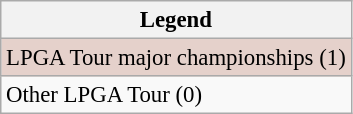<table class="wikitable" style="font-size:95%;">
<tr>
<th>Legend</th>
</tr>
<tr style="background:#e5d1cb;">
<td>LPGA Tour major championships (1)</td>
</tr>
<tr>
<td>Other LPGA Tour (0)</td>
</tr>
</table>
